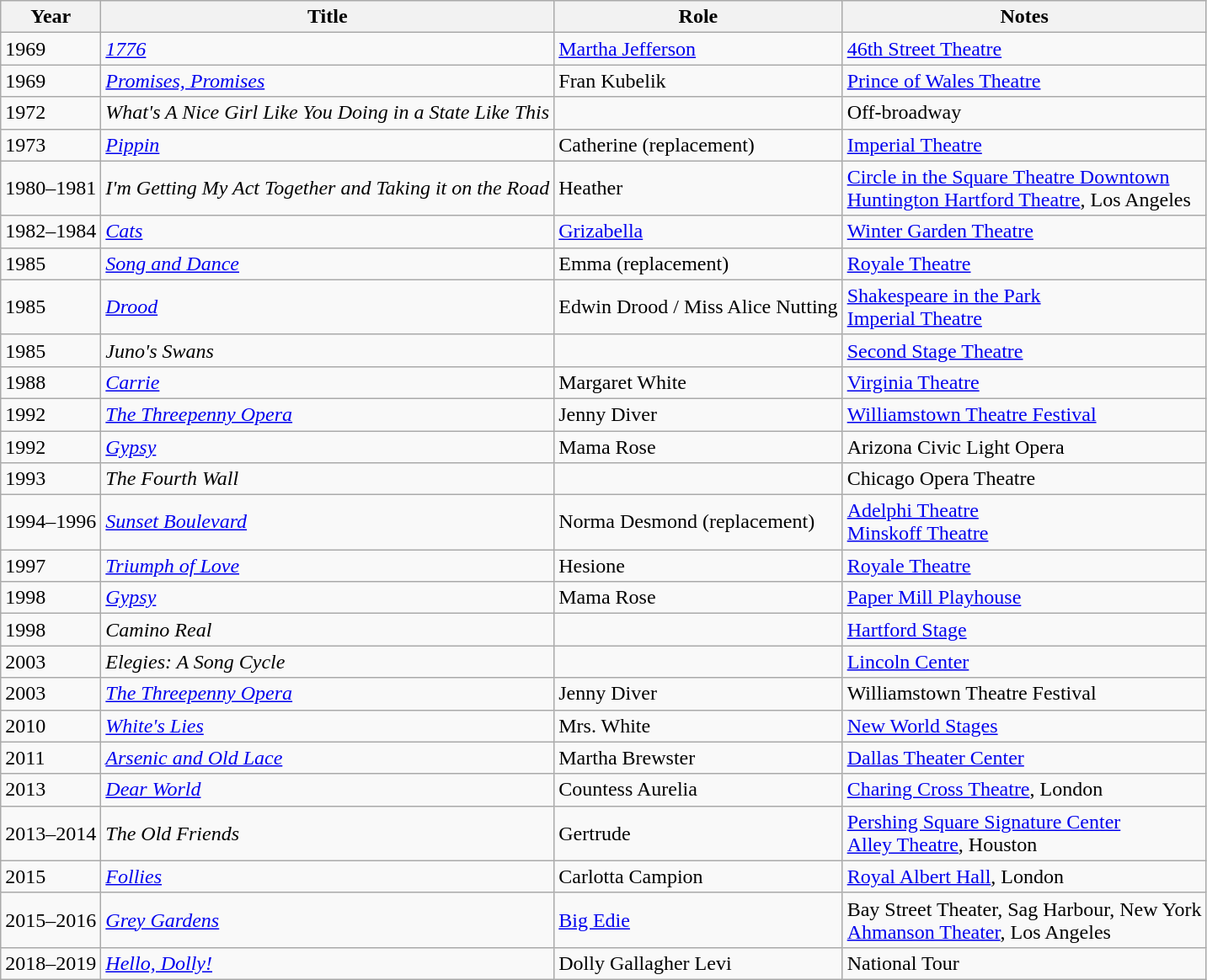<table class="wikitable sortable">
<tr>
<th>Year</th>
<th>Title</th>
<th>Role</th>
<th class="unsortable">Notes</th>
</tr>
<tr>
<td>1969</td>
<td><em><a href='#'>1776</a></em></td>
<td><a href='#'>Martha Jefferson</a></td>
<td><a href='#'>46th Street Theatre</a></td>
</tr>
<tr>
<td>1969</td>
<td><em><a href='#'>Promises, Promises</a></em></td>
<td>Fran Kubelik</td>
<td><a href='#'>Prince of Wales Theatre</a></td>
</tr>
<tr>
<td>1972</td>
<td><em>What's A Nice Girl Like You Doing in a State Like This</em></td>
<td></td>
<td>Off-broadway</td>
</tr>
<tr>
<td>1973</td>
<td><em><a href='#'>Pippin</a></em></td>
<td>Catherine (replacement)</td>
<td><a href='#'>Imperial Theatre</a></td>
</tr>
<tr>
<td>1980–1981</td>
<td><em>I'm Getting My Act Together and Taking it on the Road</em></td>
<td>Heather</td>
<td><a href='#'>Circle in the Square Theatre Downtown</a><br><a href='#'>Huntington Hartford Theatre</a>, Los Angeles</td>
</tr>
<tr>
<td>1982–1984</td>
<td><em><a href='#'>Cats</a></em></td>
<td><a href='#'>Grizabella</a></td>
<td><a href='#'>Winter Garden Theatre</a></td>
</tr>
<tr>
<td>1985</td>
<td><em><a href='#'>Song and Dance</a></em></td>
<td>Emma (replacement)</td>
<td><a href='#'>Royale Theatre</a></td>
</tr>
<tr>
<td>1985</td>
<td><em><a href='#'>Drood</a></em></td>
<td>Edwin Drood / Miss Alice Nutting</td>
<td><a href='#'>Shakespeare in the Park</a><br><a href='#'>Imperial Theatre</a></td>
</tr>
<tr>
<td>1985</td>
<td><em>Juno's Swans</em></td>
<td></td>
<td><a href='#'>Second Stage Theatre</a></td>
</tr>
<tr>
<td>1988</td>
<td><em><a href='#'>Carrie</a></em></td>
<td>Margaret White</td>
<td><a href='#'>Virginia Theatre</a></td>
</tr>
<tr>
<td>1992</td>
<td><em><a href='#'>The Threepenny Opera</a></em></td>
<td>Jenny Diver</td>
<td><a href='#'>Williamstown Theatre Festival</a></td>
</tr>
<tr>
<td>1992</td>
<td><em><a href='#'>Gypsy</a></em></td>
<td>Mama Rose</td>
<td>Arizona Civic Light Opera</td>
</tr>
<tr>
<td>1993</td>
<td><em>The Fourth Wall</em></td>
<td></td>
<td>Chicago Opera Theatre</td>
</tr>
<tr>
<td>1994–1996</td>
<td><em><a href='#'>Sunset Boulevard</a></em></td>
<td>Norma Desmond (replacement)</td>
<td><a href='#'>Adelphi Theatre</a><br><a href='#'>Minskoff Theatre</a></td>
</tr>
<tr>
<td>1997</td>
<td><em><a href='#'>Triumph of Love</a></em></td>
<td>Hesione</td>
<td><a href='#'>Royale Theatre</a></td>
</tr>
<tr>
<td>1998</td>
<td><em><a href='#'>Gypsy</a></em></td>
<td>Mama Rose</td>
<td><a href='#'>Paper Mill Playhouse</a></td>
</tr>
<tr>
<td>1998</td>
<td><em>Camino Real</em></td>
<td></td>
<td><a href='#'>Hartford Stage</a></td>
</tr>
<tr>
<td>2003</td>
<td><em>Elegies: A Song Cycle</em></td>
<td></td>
<td><a href='#'>Lincoln Center</a></td>
</tr>
<tr>
<td>2003</td>
<td><em><a href='#'>The Threepenny Opera</a></em></td>
<td>Jenny Diver</td>
<td>Williamstown Theatre Festival</td>
</tr>
<tr>
<td>2010</td>
<td><em><a href='#'>White's Lies</a></em></td>
<td>Mrs. White</td>
<td><a href='#'>New World Stages</a></td>
</tr>
<tr>
<td>2011</td>
<td><em><a href='#'>Arsenic and Old Lace</a></em></td>
<td>Martha Brewster</td>
<td><a href='#'>Dallas Theater Center</a></td>
</tr>
<tr>
<td>2013</td>
<td><em><a href='#'>Dear World</a></em></td>
<td>Countess Aurelia</td>
<td><a href='#'>Charing Cross Theatre</a>, London</td>
</tr>
<tr>
<td>2013–2014</td>
<td><em>The Old Friends</em></td>
<td>Gertrude</td>
<td><a href='#'>Pershing Square Signature Center</a><br><a href='#'>Alley Theatre</a>, Houston</td>
</tr>
<tr>
<td>2015</td>
<td><em><a href='#'>Follies</a></em></td>
<td>Carlotta Campion</td>
<td><a href='#'>Royal Albert Hall</a>, London</td>
</tr>
<tr>
<td>2015–2016</td>
<td><em><a href='#'>Grey Gardens</a></em></td>
<td><a href='#'>Big Edie</a></td>
<td>Bay Street Theater, Sag Harbour, New York<br><a href='#'>Ahmanson Theater</a>, Los Angeles</td>
</tr>
<tr>
<td>2018–2019</td>
<td><em><a href='#'>Hello, Dolly!</a></em></td>
<td>Dolly Gallagher Levi</td>
<td>National Tour</td>
</tr>
</table>
